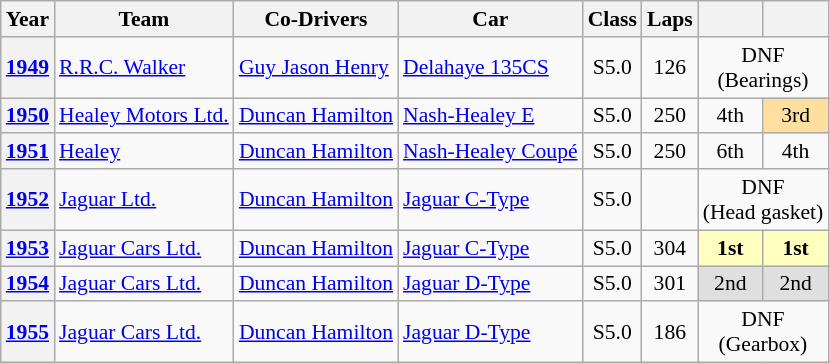<table class="wikitable" style="text-align:center; font-size:90%">
<tr>
<th>Year</th>
<th>Team</th>
<th>Co-Drivers</th>
<th>Car</th>
<th>Class</th>
<th>Laps</th>
<th></th>
<th></th>
</tr>
<tr>
<th><a href='#'>1949</a></th>
<td align="left"> <a href='#'>R.R.C. Walker</a></td>
<td align="left"> <a href='#'>Guy Jason Henry</a></td>
<td align="left"><a href='#'>Delahaye 135CS</a></td>
<td>S5.0</td>
<td>126</td>
<td colspan=2>DNF<br>(Bearings)</td>
</tr>
<tr>
<th><a href='#'>1950</a></th>
<td align="left"> <a href='#'>Healey Motors Ltd.</a></td>
<td align="left"> <a href='#'>Duncan Hamilton</a></td>
<td align="left"><a href='#'>Nash-Healey E</a></td>
<td>S5.0</td>
<td>250</td>
<td>4th</td>
<td style="background:#ffdf9f;">3rd</td>
</tr>
<tr>
<th><a href='#'>1951</a></th>
<td align="left"> <a href='#'>Healey</a></td>
<td align="left"> <a href='#'>Duncan Hamilton</a></td>
<td align="left"><a href='#'>Nash-Healey Coupé</a></td>
<td>S5.0</td>
<td>250</td>
<td>6th</td>
<td>4th</td>
</tr>
<tr>
<th><a href='#'>1952</a></th>
<td align="left"> <a href='#'>Jaguar Ltd.</a></td>
<td align="left"> <a href='#'>Duncan Hamilton</a></td>
<td align="left"><a href='#'>Jaguar C-Type</a></td>
<td>S5.0</td>
<td></td>
<td colspan=2>DNF<br>(Head gasket)</td>
</tr>
<tr>
<th><a href='#'>1953</a></th>
<td align="left"> <a href='#'>Jaguar Cars Ltd.</a></td>
<td align="left"> <a href='#'>Duncan Hamilton</a></td>
<td align="left"><a href='#'>Jaguar C-Type</a></td>
<td>S5.0</td>
<td>304</td>
<td style="background:#ffffbf;"><strong>1st</strong></td>
<td style="background:#ffffbf;"><strong>1st</strong></td>
</tr>
<tr>
<th><a href='#'>1954</a></th>
<td align="left"> <a href='#'>Jaguar Cars Ltd.</a></td>
<td align="left"> <a href='#'>Duncan Hamilton</a></td>
<td align="left"><a href='#'>Jaguar D-Type</a></td>
<td>S5.0</td>
<td>301</td>
<td style="background:#dfdfdf;">2nd</td>
<td style="background:#dfdfdf;">2nd</td>
</tr>
<tr>
<th><a href='#'>1955</a></th>
<td align="left"> <a href='#'>Jaguar Cars Ltd.</a></td>
<td align="left"> <a href='#'>Duncan Hamilton</a></td>
<td align="left"><a href='#'>Jaguar D-Type</a></td>
<td>S5.0</td>
<td>186</td>
<td colspan=2>DNF<br>(Gearbox)</td>
</tr>
</table>
